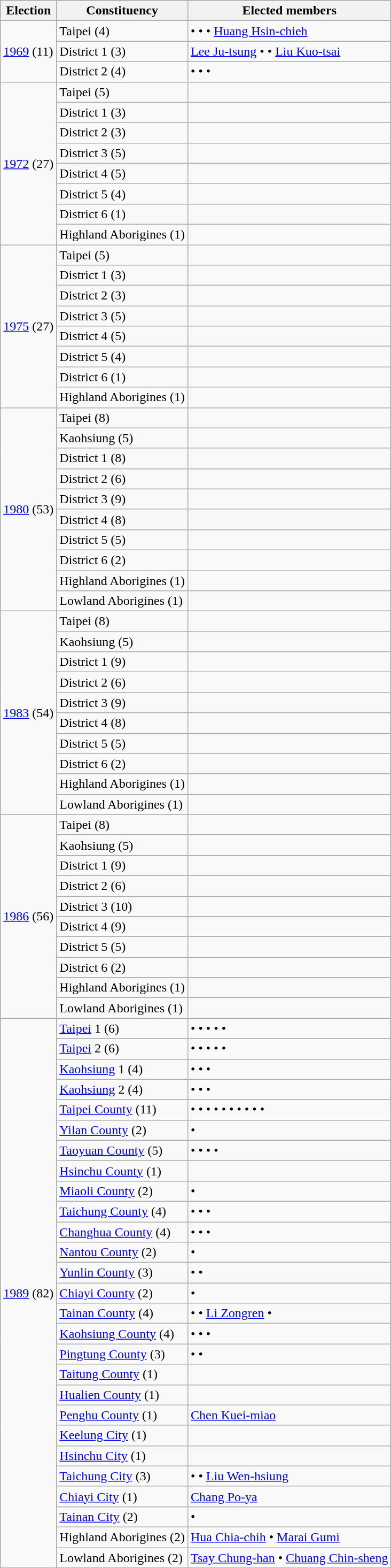<table class=wikitable>
<tr>
<th>Election</th>
<th>Constituency</th>
<th>Elected members</th>
</tr>
<tr>
<td rowspan=3><a href='#'>1969</a> (11)</td>
<td>Taipei (4)</td>
<td> •  •  • <a href='#'>Huang Hsin-chieh</a></td>
</tr>
<tr>
<td>District 1 (3)</td>
<td><a href='#'>Lee Ju-tsung</a> •  • <a href='#'>Liu Kuo-tsai</a></td>
</tr>
<tr>
<td>District 2 (4)</td>
<td> •  •  • </td>
</tr>
<tr>
<td rowspan=8><a href='#'>1972</a> (27)</td>
<td>Taipei (5)</td>
<td></td>
</tr>
<tr>
<td>District 1 (3)</td>
<td></td>
</tr>
<tr>
<td>District 2 (3)</td>
<td></td>
</tr>
<tr>
<td>District 3 (5)</td>
<td></td>
</tr>
<tr>
<td>District 4 (5)</td>
<td></td>
</tr>
<tr>
<td>District 5 (4)</td>
<td></td>
</tr>
<tr>
<td>District 6 (1)</td>
<td></td>
</tr>
<tr>
<td>Highland Aborigines (1)</td>
<td></td>
</tr>
<tr>
<td rowspan=8><a href='#'>1975</a> (27)</td>
<td>Taipei (5)</td>
<td></td>
</tr>
<tr>
<td>District 1 (3)</td>
<td></td>
</tr>
<tr>
<td>District 2 (3)</td>
<td></td>
</tr>
<tr>
<td>District 3 (5)</td>
<td></td>
</tr>
<tr>
<td>District 4 (5)</td>
<td></td>
</tr>
<tr>
<td>District 5 (4)</td>
<td></td>
</tr>
<tr>
<td>District 6 (1)</td>
<td></td>
</tr>
<tr>
<td>Highland Aborigines (1)</td>
<td></td>
</tr>
<tr>
<td rowspan=10><a href='#'>1980</a> (53)</td>
<td>Taipei (8)</td>
<td></td>
</tr>
<tr>
<td>Kaohsiung (5)</td>
<td></td>
</tr>
<tr>
<td>District 1 (8)</td>
<td></td>
</tr>
<tr>
<td>District 2 (6)</td>
<td></td>
</tr>
<tr>
<td>District 3 (9)</td>
<td></td>
</tr>
<tr>
<td>District 4 (8)</td>
<td></td>
</tr>
<tr>
<td>District 5 (5)</td>
<td></td>
</tr>
<tr>
<td>District 6 (2)</td>
<td></td>
</tr>
<tr>
<td>Highland Aborigines (1)</td>
<td></td>
</tr>
<tr>
<td>Lowland Aborigines (1)</td>
<td></td>
</tr>
<tr>
<td rowspan=10><a href='#'>1983</a> (54)</td>
<td>Taipei (8)</td>
<td></td>
</tr>
<tr>
<td>Kaohsiung (5)</td>
<td></td>
</tr>
<tr>
<td>District 1 (9)</td>
<td></td>
</tr>
<tr>
<td>District 2 (6)</td>
<td></td>
</tr>
<tr>
<td>District 3 (9)</td>
<td></td>
</tr>
<tr>
<td>District 4 (8)</td>
<td></td>
</tr>
<tr>
<td>District 5 (5)</td>
<td></td>
</tr>
<tr>
<td>District 6 (2)</td>
<td></td>
</tr>
<tr>
<td>Highland Aborigines (1)</td>
<td></td>
</tr>
<tr>
<td>Lowland Aborigines (1)</td>
<td></td>
</tr>
<tr>
<td rowspan=10><a href='#'>1986</a> (56)</td>
<td>Taipei (8)</td>
<td></td>
</tr>
<tr>
<td>Kaohsiung (5)</td>
<td></td>
</tr>
<tr>
<td>District 1 (9)</td>
<td></td>
</tr>
<tr>
<td>District 2 (6)</td>
<td></td>
</tr>
<tr>
<td>District 3 (10)</td>
<td></td>
</tr>
<tr>
<td>District 4 (9)</td>
<td></td>
</tr>
<tr>
<td>District 5 (5)</td>
<td></td>
</tr>
<tr>
<td>District 6 (2)</td>
<td></td>
</tr>
<tr>
<td>Highland Aborigines (1)</td>
<td></td>
</tr>
<tr>
<td>Lowland Aborigines (1)</td>
<td></td>
</tr>
<tr>
<td rowspan=27><a href='#'>1989</a> (82)</td>
<td><a href='#'>Taipei</a> 1 (6)</td>
<td> •  •  •  •  • </td>
</tr>
<tr>
<td><a href='#'>Taipei</a> 2 (6)</td>
<td> •  •  •  •  • </td>
</tr>
<tr>
<td><a href='#'>Kaohsiung</a> 1 (4)</td>
<td> •  •  • </td>
</tr>
<tr>
<td><a href='#'>Kaohsiung</a> 2 (4)</td>
<td> •  •  • </td>
</tr>
<tr>
<td><a href='#'>Taipei County</a> (11)</td>
<td> •  •  •  •  •  •  •  •  •  • </td>
</tr>
<tr>
<td><a href='#'>Yilan County</a> (2)</td>
<td> • </td>
</tr>
<tr>
<td><a href='#'>Taoyuan County</a> (5)</td>
<td> •  •  •  • </td>
</tr>
<tr>
<td><a href='#'>Hsinchu County</a> (1)</td>
<td></td>
</tr>
<tr>
<td><a href='#'>Miaoli County</a> (2)</td>
<td> • </td>
</tr>
<tr>
<td><a href='#'>Taichung County</a> (4)</td>
<td> •  •  • </td>
</tr>
<tr>
<td><a href='#'>Changhua County</a> (4)</td>
<td> •  •  • </td>
</tr>
<tr>
<td><a href='#'>Nantou County</a> (2)</td>
<td> • </td>
</tr>
<tr>
<td><a href='#'>Yunlin County</a> (3)</td>
<td> •  • </td>
</tr>
<tr>
<td><a href='#'>Chiayi County</a> (2)</td>
<td> • </td>
</tr>
<tr>
<td><a href='#'>Tainan County</a> (4)</td>
<td> •  • <a href='#'>Li Zongren</a> • </td>
</tr>
<tr>
<td><a href='#'>Kaohsiung County</a> (4)</td>
<td> •  •  • </td>
</tr>
<tr>
<td><a href='#'>Pingtung County</a> (3)</td>
<td> •  • </td>
</tr>
<tr>
<td><a href='#'>Taitung County</a> (1)</td>
<td></td>
</tr>
<tr>
<td><a href='#'>Hualien County</a> (1)</td>
<td></td>
</tr>
<tr>
<td><a href='#'>Penghu County</a> (1)</td>
<td><a href='#'>Chen Kuei-miao</a></td>
</tr>
<tr>
<td><a href='#'>Keelung City</a> (1)</td>
<td></td>
</tr>
<tr>
<td><a href='#'>Hsinchu City</a> (1)</td>
<td></td>
</tr>
<tr>
<td><a href='#'>Taichung City</a> (3)</td>
<td> •  • <a href='#'>Liu Wen-hsiung</a></td>
</tr>
<tr>
<td><a href='#'>Chiayi City</a> (1)</td>
<td><a href='#'>Chang Po-ya</a></td>
</tr>
<tr>
<td><a href='#'>Tainan City</a> (2)</td>
<td> • </td>
</tr>
<tr>
<td>Highland Aborigines (2)</td>
<td><a href='#'>Hua Chia-chih</a> • <a href='#'>Marai Gumi</a></td>
</tr>
<tr>
<td>Lowland Aborigines (2)</td>
<td><a href='#'>Tsay Chung-han</a> • <a href='#'>Chuang Chin-sheng</a></td>
</tr>
</table>
